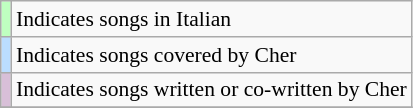<table class="wikitable" style="font-size:90%;">
<tr>
<td style="background-color:#BFFFC0"></td>
<td>Indicates songs in Italian</td>
</tr>
<tr>
<td style="background-color:#bbddff"> </td>
<td>Indicates songs covered by Cher</td>
</tr>
<tr>
<td style="background-color:#D8BFD8"> </td>
<td>Indicates songs written or co-written by Cher</td>
</tr>
<tr>
</tr>
</table>
